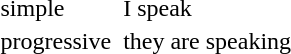<table>
<tr>
<td>simple</td>
<td></td>
<td>I speak</td>
</tr>
<tr>
<td>progressive</td>
<td></td>
<td>they are speaking</td>
</tr>
</table>
